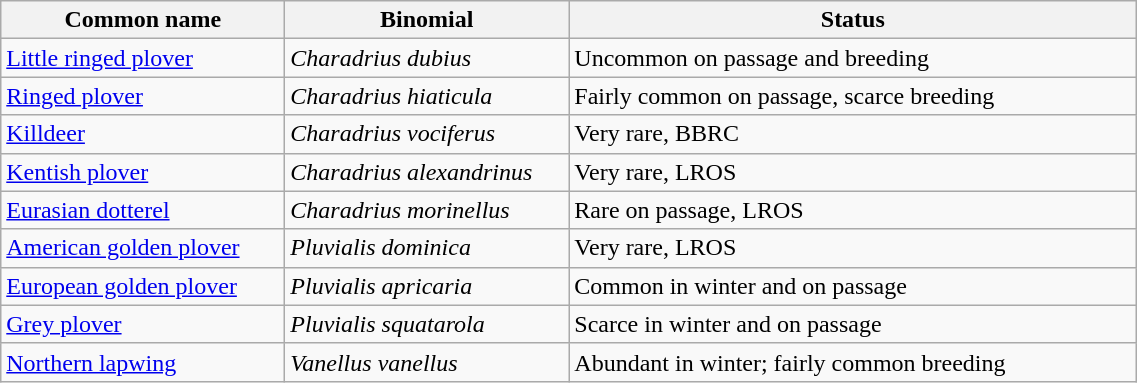<table width=60% class="wikitable">
<tr>
<th width=25%>Common name</th>
<th width=25%>Binomial</th>
<th width=50%>Status</th>
</tr>
<tr>
<td><a href='#'>Little ringed plover</a></td>
<td><em>Charadrius dubius</em></td>
<td>Uncommon on passage and breeding</td>
</tr>
<tr>
<td><a href='#'>Ringed plover</a></td>
<td><em>Charadrius hiaticula</em></td>
<td>Fairly common on passage, scarce breeding</td>
</tr>
<tr>
<td><a href='#'>Killdeer</a></td>
<td><em>Charadrius vociferus</em></td>
<td>Very rare, BBRC</td>
</tr>
<tr>
<td><a href='#'>Kentish plover</a></td>
<td><em>Charadrius alexandrinus</em></td>
<td>Very rare, LROS</td>
</tr>
<tr>
<td><a href='#'>Eurasian dotterel</a></td>
<td><em>Charadrius morinellus</em></td>
<td>Rare on passage, LROS</td>
</tr>
<tr>
<td><a href='#'>American golden plover</a></td>
<td><em>Pluvialis dominica</em></td>
<td>Very rare, LROS</td>
</tr>
<tr>
<td><a href='#'>European golden plover</a></td>
<td><em>Pluvialis apricaria</em></td>
<td>Common in winter and on passage</td>
</tr>
<tr>
<td><a href='#'>Grey plover</a></td>
<td><em>Pluvialis squatarola</em></td>
<td>Scarce in winter and on passage</td>
</tr>
<tr>
<td><a href='#'>Northern lapwing</a></td>
<td><em>Vanellus vanellus</em></td>
<td>Abundant in winter; fairly common breeding</td>
</tr>
</table>
